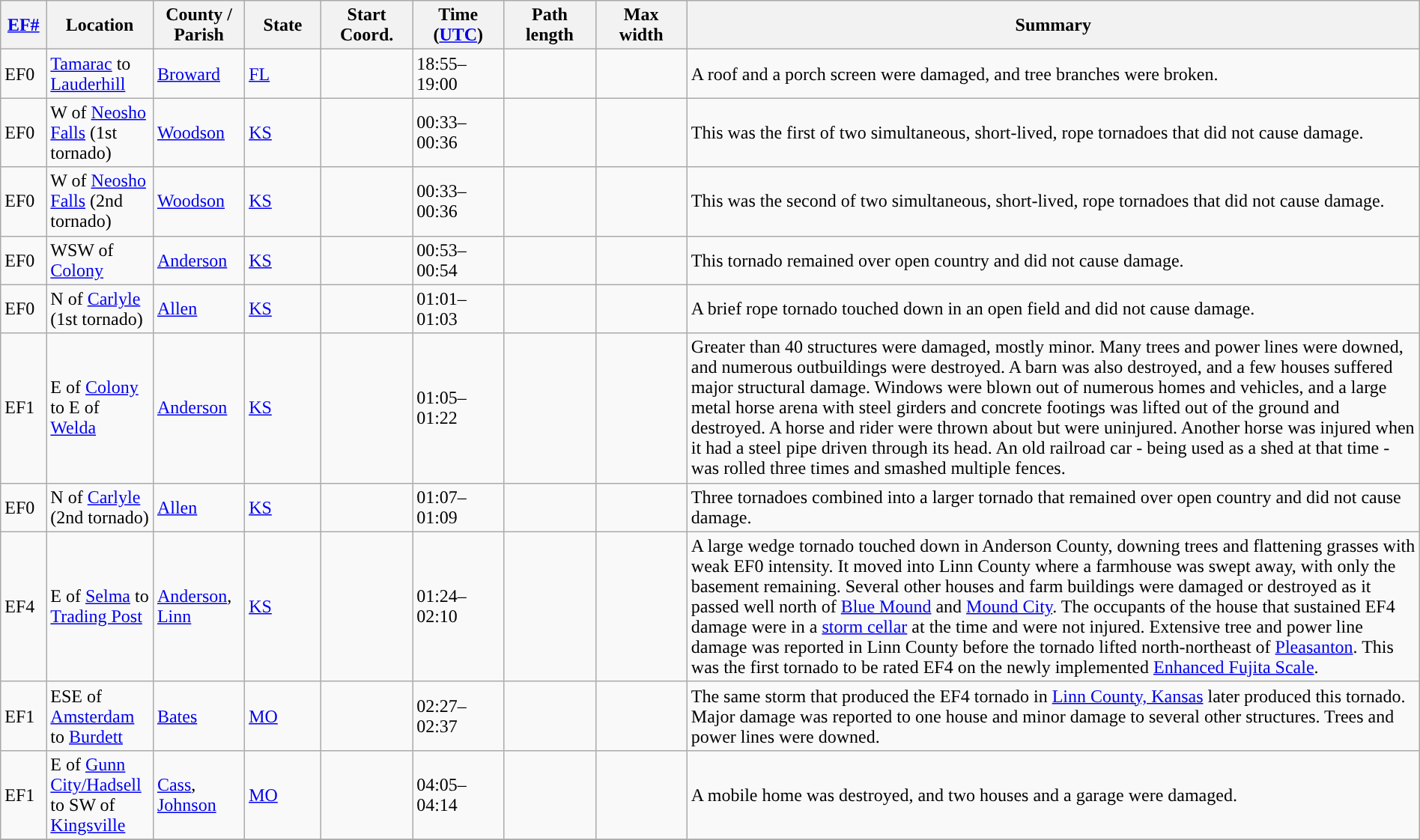<table class="wikitable sortable" style="width:100%;">
<tr>
<th scope="col"  style="width:3%; text-align:center;"><a href='#'>EF#</a></th>
<th scope="col"  style="width:7%; text-align:center;" class="unsortable">Location</th>
<th scope="col"  style="width:6%; text-align:center;" class="unsortable">County / Parish</th>
<th scope="col"  style="width:5%; text-align:center;">State</th>
<th scope="col"  style="width:6%; text-align:center;">Start Coord.</th>
<th scope="col"  style="width:6%; text-align:center;">Time (<a href='#'>UTC</a>)</th>
<th scope="col"  style="width:6%; text-align:center;">Path length</th>
<th scope="col"  style="width:6%; text-align:center;">Max width</th>
<th scope="col" class="unsortable" style="width:48%; text-align:center;">Summary</th>
</tr>
<tr>
<td>EF0</td>
<td><a href='#'>Tamarac</a> to <a href='#'>Lauderhill</a></td>
<td><a href='#'>Broward</a></td>
<td><a href='#'>FL</a></td>
<td></td>
<td>18:55–19:00</td>
<td></td>
<td></td>
<td>A roof and a porch screen were damaged, and tree branches were broken.</td>
</tr>
<tr>
<td>EF0</td>
<td>W of <a href='#'>Neosho Falls</a> (1st tornado)</td>
<td><a href='#'>Woodson</a></td>
<td><a href='#'>KS</a></td>
<td></td>
<td>00:33–00:36</td>
<td></td>
<td></td>
<td>This was the first of two simultaneous, short-lived, rope tornadoes that did not cause damage.</td>
</tr>
<tr>
<td>EF0</td>
<td>W of <a href='#'>Neosho Falls</a> (2nd tornado)</td>
<td><a href='#'>Woodson</a></td>
<td><a href='#'>KS</a></td>
<td></td>
<td>00:33–00:36</td>
<td></td>
<td></td>
<td>This was the second of two simultaneous, short-lived, rope tornadoes that did not cause damage.</td>
</tr>
<tr>
<td>EF0</td>
<td>WSW of <a href='#'>Colony</a></td>
<td><a href='#'>Anderson</a></td>
<td><a href='#'>KS</a></td>
<td></td>
<td>00:53–00:54</td>
<td></td>
<td></td>
<td>This tornado remained over open country and did not cause damage.</td>
</tr>
<tr>
<td>EF0</td>
<td>N of <a href='#'>Carlyle</a> (1st tornado)</td>
<td><a href='#'>Allen</a></td>
<td><a href='#'>KS</a></td>
<td></td>
<td>01:01–01:03</td>
<td></td>
<td></td>
<td>A brief rope tornado touched down in an open field and did not cause damage.</td>
</tr>
<tr>
<td>EF1</td>
<td>E of <a href='#'>Colony</a> to E of <a href='#'>Welda</a></td>
<td><a href='#'>Anderson</a></td>
<td><a href='#'>KS</a></td>
<td></td>
<td>01:05–01:22</td>
<td></td>
<td></td>
<td>Greater than 40 structures were damaged, mostly minor. Many trees and power lines were downed, and numerous outbuildings were destroyed. A barn was also destroyed, and a few houses suffered major structural damage. Windows were blown out of numerous homes and vehicles, and a large metal horse arena with steel girders and concrete footings was lifted out of the ground and destroyed. A horse and rider were thrown about  but were uninjured. Another horse was injured when it had a steel pipe driven through its head. An old railroad car - being used as a shed at that time - was rolled three times and smashed multiple fences.</td>
</tr>
<tr>
<td>EF0</td>
<td>N of <a href='#'>Carlyle</a> (2nd tornado)</td>
<td><a href='#'>Allen</a></td>
<td><a href='#'>KS</a></td>
<td></td>
<td>01:07–01:09</td>
<td></td>
<td></td>
<td>Three tornadoes combined into a larger tornado that remained over open country and did not cause damage.</td>
</tr>
<tr>
<td>EF4</td>
<td>E of <a href='#'>Selma</a> to <a href='#'>Trading Post</a></td>
<td><a href='#'>Anderson</a>, <a href='#'>Linn</a></td>
<td><a href='#'>KS</a></td>
<td></td>
<td>01:24–02:10</td>
<td></td>
<td></td>
<td>A large wedge tornado touched down in Anderson County, downing trees and flattening grasses with weak EF0 intensity. It moved into Linn County where a farmhouse was swept away, with only the basement remaining. Several other houses and farm buildings were damaged or destroyed as it passed well north of <a href='#'>Blue Mound</a> and <a href='#'>Mound City</a>. The occupants of the house that sustained EF4 damage were in a <a href='#'>storm cellar</a> at the time and were not injured. Extensive tree and power line damage was reported in Linn County before the tornado lifted north-northeast of <a href='#'>Pleasanton</a>. This was the first tornado to be rated EF4 on the newly implemented <a href='#'>Enhanced Fujita Scale</a>.</td>
</tr>
<tr>
<td>EF1</td>
<td>ESE of <a href='#'>Amsterdam</a> to <a href='#'>Burdett</a></td>
<td><a href='#'>Bates</a></td>
<td><a href='#'>MO</a></td>
<td></td>
<td>02:27–02:37</td>
<td></td>
<td></td>
<td>The same storm that produced the EF4 tornado in <a href='#'>Linn County, Kansas</a> later produced this tornado. Major damage was reported to one house and minor damage to several other structures. Trees and power lines were downed.</td>
</tr>
<tr>
<td>EF1</td>
<td>E of <a href='#'>Gunn City/Hadsell</a> to SW of <a href='#'>Kingsville</a></td>
<td><a href='#'>Cass</a>, <a href='#'>Johnson</a></td>
<td><a href='#'>MO</a></td>
<td></td>
<td>04:05–04:14</td>
<td></td>
<td></td>
<td>A mobile home was destroyed, and two houses and a garage were damaged.</td>
</tr>
<tr>
</tr>
</table>
